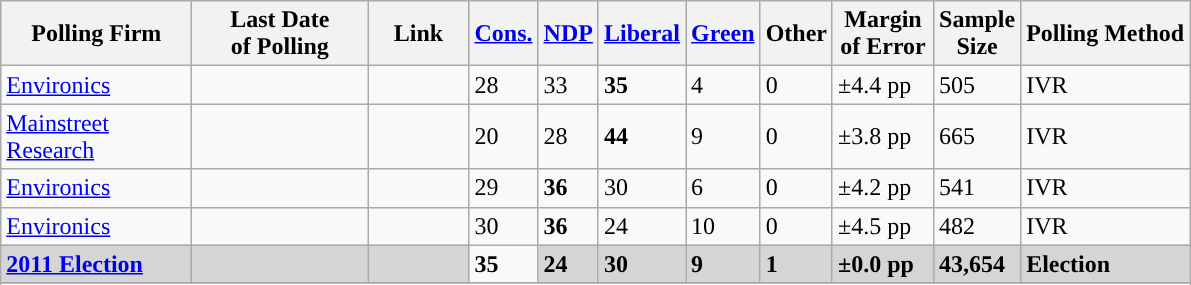<table class="wikitable sortable">
<tr style="background:#e9e9e9;">
<th style="width:120px">Polling Firm</th>
<th style="width:110px">Last Date<br>of Polling</th>
<th style="width:60px" class="unsortable">Link</th>
<th style="background-color:"><strong><a href='#'>Cons.</a></strong></th>
<th style="background-color:"><strong><a href='#'>NDP</a></strong></th>
<th style="background-color:"><strong><a href='#'>Liberal</a></strong></th>
<th style="background-color:"><strong><a href='#'>Green</a></strong></th>
<th style="background-color:"><strong>Other</strong></th>
<th style="width:60px;" class=unsortable>Margin<br>of Error</th>
<th style="width:50px;" class=unsortable>Sample<br>Size</th>
<th class=unsortable>Polling Method</th>
</tr>
<tr>
<td><a href='#'>Environics</a></td>
<td></td>
<td></td>
<td>28</td>
<td>33</td>
<td><strong>35</strong></td>
<td>4</td>
<td>0</td>
<td>±4.4 pp</td>
<td>505</td>
<td>IVR</td>
</tr>
<tr>
<td><a href='#'>Mainstreet Research</a></td>
<td></td>
<td></td>
<td>20</td>
<td>28</td>
<td><strong>44</strong></td>
<td>9</td>
<td>0</td>
<td>±3.8 pp</td>
<td>665</td>
<td>IVR</td>
</tr>
<tr>
<td><a href='#'>Environics</a></td>
<td></td>
<td></td>
<td>29</td>
<td><strong>36</strong></td>
<td>30</td>
<td>6</td>
<td>0</td>
<td>±4.2 pp</td>
<td>541</td>
<td>IVR</td>
</tr>
<tr>
<td><a href='#'>Environics</a></td>
<td></td>
<td></td>
<td>30</td>
<td><strong>36</strong></td>
<td>24</td>
<td>10</td>
<td>0</td>
<td>±4.5 pp</td>
<td>482</td>
<td>IVR</td>
</tr>
<tr>
<td style="background:#D5D5D5"><strong><a href='#'>2011 Election</a></strong></td>
<td style="background:#D5D5D5"><strong></strong></td>
<td style="background:#D5D5D5"></td>
<td><strong>35</strong></td>
<td style="background:#D5D5D5"><strong>24</strong></td>
<td style="background:#D5D5D5"><strong>30</strong></td>
<td style="background:#D5D5D5"><strong>9</strong></td>
<td style="background:#D5D5D5"><strong>1</strong></td>
<td style="background:#D5D5D5"><strong>±0.0 pp</strong></td>
<td style="background:#D5D5D5"><strong>43,654</strong></td>
<td style="background:#D5D5D5"><strong>Election</strong></td>
</tr>
<tr>
</tr>
<tr>
</tr>
</table>
